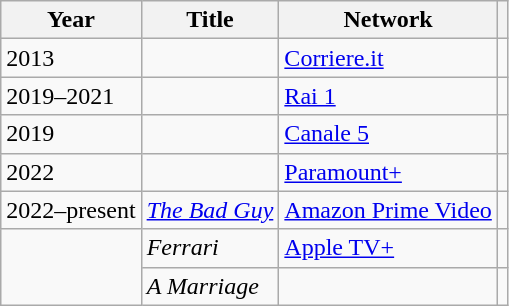<table class="wikitable plainrowheaders sortable">
<tr style="text-align:center;">
<th>Year</th>
<th>Title</th>
<th>Network</th>
<th class="unsortable"></th>
</tr>
<tr>
<td>2013</td>
<td><em></em></td>
<td><a href='#'>Corriere.it</a></td>
<td></td>
</tr>
<tr>
<td>2019–2021</td>
<td><em></em></td>
<td><a href='#'>Rai 1</a></td>
<td></td>
</tr>
<tr>
<td>2019</td>
<td><em></em></td>
<td><a href='#'>Canale 5</a></td>
<td></td>
</tr>
<tr>
<td>2022</td>
<td><em></em></td>
<td><a href='#'>Paramount+</a></td>
<td></td>
</tr>
<tr>
<td>2022–present</td>
<td><em><a href='#'>The Bad Guy</a></em></td>
<td><a href='#'>Amazon Prime Video</a></td>
<td></td>
</tr>
<tr>
<td rowspan="2"></td>
<td><em>Ferrari</em></td>
<td><a href='#'>Apple TV+</a></td>
<td></td>
</tr>
<tr>
<td><em>A Marriage</em></td>
<td></td>
<td></td>
</tr>
</table>
